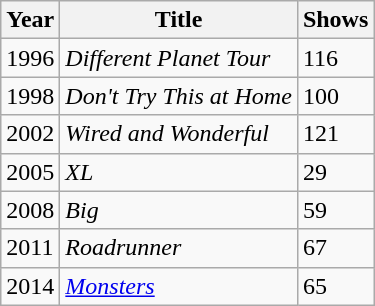<table class="wikitable sortable">
<tr>
<th>Year</th>
<th>Title</th>
<th>Shows</th>
</tr>
<tr>
<td>1996</td>
<td><em>Different Planet Tour</em></td>
<td>116</td>
</tr>
<tr>
<td>1998</td>
<td><em>Don't Try This at Home</em></td>
<td>100</td>
</tr>
<tr>
<td>2002</td>
<td><em>Wired and Wonderful</em></td>
<td>121</td>
</tr>
<tr>
<td>2005</td>
<td><em>XL</em></td>
<td>29</td>
</tr>
<tr>
<td>2008</td>
<td><em>Big</em></td>
<td>59</td>
</tr>
<tr>
<td>2011</td>
<td><em>Roadrunner</em></td>
<td>67</td>
</tr>
<tr>
<td>2014</td>
<td><em><a href='#'>Monsters</a></em></td>
<td>65</td>
</tr>
</table>
